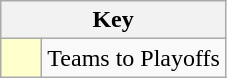<table class="wikitable" style="text-align: center;">
<tr>
<th colspan=2>Key</th>
</tr>
<tr>
<td style="background:#ffffcc; width:20px;"></td>
<td align=left>Teams to Playoffs</td>
</tr>
</table>
